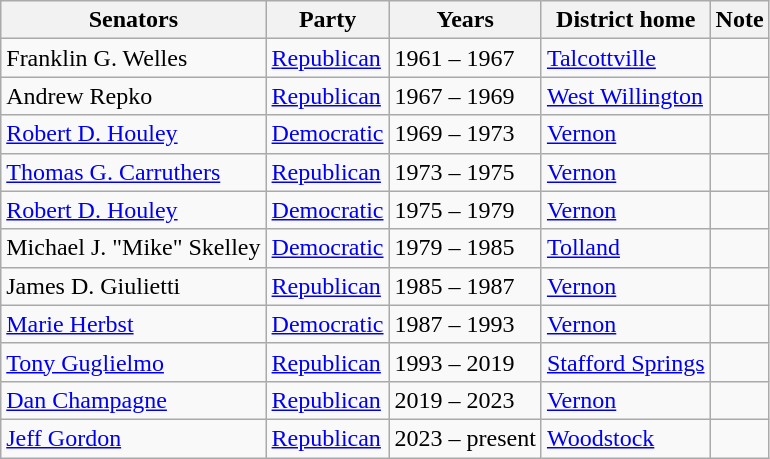<table class=wikitable>
<tr valign=bottom>
<th>Senators</th>
<th>Party</th>
<th>Years</th>
<th>District home</th>
<th>Note</th>
</tr>
<tr>
<td>Franklin G. Welles</td>
<td><a href='#'>Republican</a></td>
<td>1961 – 1967</td>
<td><a href='#'>Talcottville</a></td>
<td></td>
</tr>
<tr>
<td>Andrew Repko</td>
<td><a href='#'>Republican</a></td>
<td>1967 – 1969</td>
<td><a href='#'>West Willington</a></td>
<td></td>
</tr>
<tr>
<td><a href='#'>Robert D. Houley</a></td>
<td><a href='#'>Democratic</a></td>
<td>1969 – 1973</td>
<td><a href='#'>Vernon</a></td>
<td></td>
</tr>
<tr>
<td><a href='#'>Thomas G. Carruthers</a></td>
<td><a href='#'>Republican</a></td>
<td>1973 – 1975</td>
<td><a href='#'>Vernon</a></td>
<td></td>
</tr>
<tr>
<td><a href='#'>Robert D. Houley</a></td>
<td><a href='#'>Democratic</a></td>
<td>1975 – 1979</td>
<td><a href='#'>Vernon</a></td>
<td></td>
</tr>
<tr>
<td>Michael J. "Mike" Skelley</td>
<td><a href='#'>Democratic</a></td>
<td>1979 – 1985</td>
<td><a href='#'>Tolland</a></td>
<td></td>
</tr>
<tr>
<td>James D. Giulietti</td>
<td><a href='#'>Republican</a></td>
<td>1985 – 1987</td>
<td><a href='#'>Vernon</a></td>
<td></td>
</tr>
<tr>
<td><a href='#'>Marie Herbst</a></td>
<td><a href='#'>Democratic</a></td>
<td>1987 – 1993</td>
<td><a href='#'>Vernon</a></td>
<td></td>
</tr>
<tr>
<td><a href='#'>Tony Guglielmo</a></td>
<td><a href='#'>Republican</a></td>
<td>1993 – 2019</td>
<td><a href='#'>Stafford Springs</a></td>
<td></td>
</tr>
<tr>
<td><a href='#'>Dan Champagne</a></td>
<td><a href='#'>Republican</a></td>
<td>2019 – 2023</td>
<td><a href='#'>Vernon</a></td>
<td></td>
</tr>
<tr>
<td><a href='#'>Jeff Gordon</a></td>
<td><a href='#'>Republican</a></td>
<td>2023 – present</td>
<td><a href='#'>Woodstock</a></td>
<td></td>
</tr>
</table>
